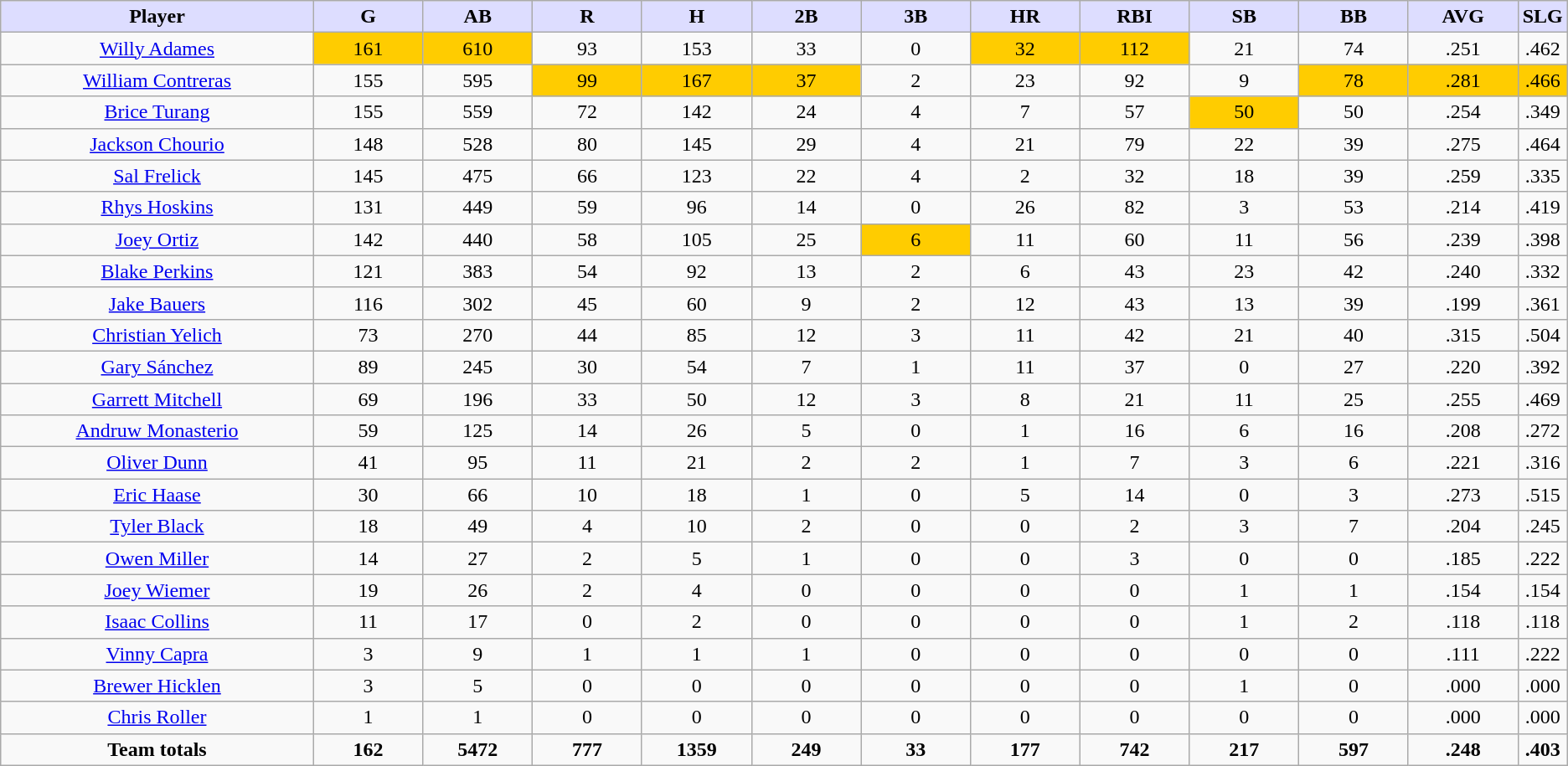<table class="wikitable" style="text-align:center;">
<tr>
<th style="background:#ddf;width:20%;"><strong>Player</strong></th>
<th style="background:#ddf;width:7%;"><strong>G</strong></th>
<th style="background:#ddf;width:7%;"><strong>AB</strong></th>
<th style="background:#ddf;width:7%;"><strong>R</strong></th>
<th style="background:#ddf;width:7%;"><strong>H</strong></th>
<th style="background:#ddf;width:7%;"><strong>2B</strong></th>
<th style="background:#ddf;width:7%;"><strong>3B</strong></th>
<th style="background:#ddf;width:7%;"><strong>HR</strong></th>
<th style="background:#ddf;width:7%;"><strong>RBI</strong></th>
<th style="background:#ddf;width:7%;"><strong>SB</strong></th>
<th style="background:#ddf;width:7%;"><strong>BB</strong></th>
<th style="background:#ddf;width:7%;"><strong>AVG</strong></th>
<th style="background:#ddf;width:7%;"><strong>SLG</strong></th>
</tr>
<tr>
<td><a href='#'>Willy Adames</a></td>
<td bgcolor=#ffcc00>161</td>
<td bgcolor=#ffcc00>610</td>
<td>93</td>
<td>153</td>
<td>33</td>
<td>0</td>
<td bgcolor=#ffcc00>32</td>
<td bgcolor=#ffcc00>112</td>
<td>21</td>
<td>74</td>
<td>.251</td>
<td>.462</td>
</tr>
<tr>
<td><a href='#'>William Contreras</a></td>
<td>155</td>
<td>595</td>
<td bgcolor=#ffcc00>99</td>
<td bgcolor=#ffcc00>167</td>
<td bgcolor=#ffcc00>37</td>
<td>2</td>
<td>23</td>
<td>92</td>
<td>9</td>
<td bgcolor=#ffcc00>78</td>
<td bgcolor=#ffcc00>.281</td>
<td bgcolor=#ffcc00>.466</td>
</tr>
<tr>
<td><a href='#'>Brice Turang</a></td>
<td>155</td>
<td>559</td>
<td>72</td>
<td>142</td>
<td>24</td>
<td>4</td>
<td>7</td>
<td>57</td>
<td bgcolor=#ffcc00>50</td>
<td>50</td>
<td>.254</td>
<td>.349</td>
</tr>
<tr>
<td><a href='#'>Jackson Chourio</a></td>
<td>148</td>
<td>528</td>
<td>80</td>
<td>145</td>
<td>29</td>
<td>4</td>
<td>21</td>
<td>79</td>
<td>22</td>
<td>39</td>
<td>.275</td>
<td>.464</td>
</tr>
<tr>
<td><a href='#'>Sal Frelick</a></td>
<td>145</td>
<td>475</td>
<td>66</td>
<td>123</td>
<td>22</td>
<td>4</td>
<td>2</td>
<td>32</td>
<td>18</td>
<td>39</td>
<td>.259</td>
<td>.335</td>
</tr>
<tr>
<td><a href='#'>Rhys Hoskins</a></td>
<td>131</td>
<td>449</td>
<td>59</td>
<td>96</td>
<td>14</td>
<td>0</td>
<td>26</td>
<td>82</td>
<td>3</td>
<td>53</td>
<td>.214</td>
<td>.419</td>
</tr>
<tr>
<td><a href='#'>Joey Ortiz</a></td>
<td>142</td>
<td>440</td>
<td>58</td>
<td>105</td>
<td>25</td>
<td bgcolor=#ffcc00>6</td>
<td>11</td>
<td>60</td>
<td>11</td>
<td>56</td>
<td>.239</td>
<td>.398</td>
</tr>
<tr>
<td><a href='#'>Blake Perkins</a></td>
<td>121</td>
<td>383</td>
<td>54</td>
<td>92</td>
<td>13</td>
<td>2</td>
<td>6</td>
<td>43</td>
<td>23</td>
<td>42</td>
<td>.240</td>
<td>.332</td>
</tr>
<tr>
<td><a href='#'>Jake Bauers</a></td>
<td>116</td>
<td>302</td>
<td>45</td>
<td>60</td>
<td>9</td>
<td>2</td>
<td>12</td>
<td>43</td>
<td>13</td>
<td>39</td>
<td>.199</td>
<td>.361</td>
</tr>
<tr>
<td><a href='#'>Christian Yelich</a></td>
<td>73</td>
<td>270</td>
<td>44</td>
<td>85</td>
<td>12</td>
<td>3</td>
<td>11</td>
<td>42</td>
<td>21</td>
<td>40</td>
<td>.315</td>
<td>.504</td>
</tr>
<tr>
<td><a href='#'>Gary Sánchez</a></td>
<td>89</td>
<td>245</td>
<td>30</td>
<td>54</td>
<td>7</td>
<td>1</td>
<td>11</td>
<td>37</td>
<td>0</td>
<td>27</td>
<td>.220</td>
<td>.392</td>
</tr>
<tr>
<td><a href='#'>Garrett Mitchell</a></td>
<td>69</td>
<td>196</td>
<td>33</td>
<td>50</td>
<td>12</td>
<td>3</td>
<td>8</td>
<td>21</td>
<td>11</td>
<td>25</td>
<td>.255</td>
<td>.469</td>
</tr>
<tr>
<td><a href='#'>Andruw Monasterio</a></td>
<td>59</td>
<td>125</td>
<td>14</td>
<td>26</td>
<td>5</td>
<td>0</td>
<td>1</td>
<td>16</td>
<td>6</td>
<td>16</td>
<td>.208</td>
<td>.272</td>
</tr>
<tr>
<td><a href='#'>Oliver Dunn</a></td>
<td>41</td>
<td>95</td>
<td>11</td>
<td>21</td>
<td>2</td>
<td>2</td>
<td>1</td>
<td>7</td>
<td>3</td>
<td>6</td>
<td>.221</td>
<td>.316</td>
</tr>
<tr>
<td><a href='#'>Eric Haase</a></td>
<td>30</td>
<td>66</td>
<td>10</td>
<td>18</td>
<td>1</td>
<td>0</td>
<td>5</td>
<td>14</td>
<td>0</td>
<td>3</td>
<td>.273</td>
<td>.515</td>
</tr>
<tr>
<td><a href='#'>Tyler Black</a></td>
<td>18</td>
<td>49</td>
<td>4</td>
<td>10</td>
<td>2</td>
<td>0</td>
<td>0</td>
<td>2</td>
<td>3</td>
<td>7</td>
<td>.204</td>
<td>.245</td>
</tr>
<tr>
<td><a href='#'>Owen Miller</a></td>
<td>14</td>
<td>27</td>
<td>2</td>
<td>5</td>
<td>1</td>
<td>0</td>
<td>0</td>
<td>3</td>
<td>0</td>
<td>0</td>
<td>.185</td>
<td>.222</td>
</tr>
<tr>
<td><a href='#'>Joey Wiemer</a></td>
<td>19</td>
<td>26</td>
<td>2</td>
<td>4</td>
<td>0</td>
<td>0</td>
<td>0</td>
<td>0</td>
<td>1</td>
<td>1</td>
<td>.154</td>
<td>.154</td>
</tr>
<tr>
<td><a href='#'>Isaac Collins</a></td>
<td>11</td>
<td>17</td>
<td>0</td>
<td>2</td>
<td>0</td>
<td>0</td>
<td>0</td>
<td>0</td>
<td>1</td>
<td>2</td>
<td>.118</td>
<td>.118</td>
</tr>
<tr>
<td><a href='#'>Vinny Capra</a></td>
<td>3</td>
<td>9</td>
<td>1</td>
<td>1</td>
<td>1</td>
<td>0</td>
<td>0</td>
<td>0</td>
<td>0</td>
<td>0</td>
<td>.111</td>
<td>.222</td>
</tr>
<tr>
<td><a href='#'>Brewer Hicklen</a></td>
<td>3</td>
<td>5</td>
<td>0</td>
<td>0</td>
<td>0</td>
<td>0</td>
<td>0</td>
<td>0</td>
<td>1</td>
<td>0</td>
<td>.000</td>
<td>.000</td>
</tr>
<tr>
<td><a href='#'>Chris Roller</a></td>
<td>1</td>
<td>1</td>
<td>0</td>
<td>0</td>
<td>0</td>
<td>0</td>
<td>0</td>
<td>0</td>
<td>0</td>
<td>0</td>
<td>.000</td>
<td>.000</td>
</tr>
<tr>
<td><strong>Team totals</strong></td>
<td><strong>162</strong></td>
<td><strong>5472</strong></td>
<td><strong>777</strong></td>
<td><strong>1359</strong></td>
<td><strong>249</strong></td>
<td><strong>33</strong></td>
<td><strong>177</strong></td>
<td><strong>742</strong></td>
<td><strong>217</strong></td>
<td><strong>597</strong></td>
<td><strong>.248</strong></td>
<td><strong>.403</strong></td>
</tr>
</table>
